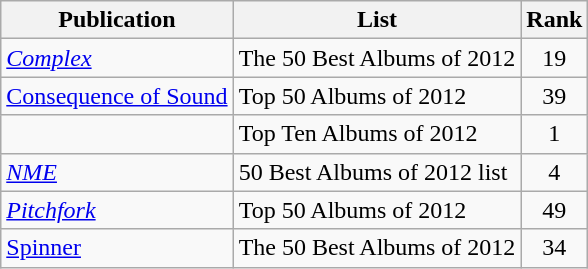<table class="wikitable sortable">
<tr>
<th>Publication</th>
<th>List</th>
<th>Rank</th>
</tr>
<tr>
<td><em><a href='#'>Complex</a></em></td>
<td>The 50 Best Albums of 2012</td>
<td align="center">19</td>
</tr>
<tr>
<td><a href='#'>Consequence of Sound</a></td>
<td>Top 50 Albums of 2012</td>
<td align="center">39</td>
</tr>
<tr>
<td></td>
<td>Top Ten Albums of 2012</td>
<td align="center">1</td>
</tr>
<tr>
<td><em><a href='#'>NME</a></em></td>
<td>50 Best Albums of 2012 list</td>
<td align="center">4</td>
</tr>
<tr>
<td><em><a href='#'>Pitchfork</a></em></td>
<td>Top 50 Albums of 2012</td>
<td align="center">49</td>
</tr>
<tr>
<td><a href='#'>Spinner</a></td>
<td>The 50 Best Albums of 2012</td>
<td align="center">34</td>
</tr>
</table>
